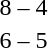<table style="text-align:center">
<tr>
<th width=200></th>
<th width=100></th>
<th width=200></th>
</tr>
<tr>
<td align=right><strong></strong></td>
<td>8 – 4</td>
<td align=left></td>
</tr>
<tr>
<td align=right><strong></strong></td>
<td>6 – 5</td>
<td align=left></td>
</tr>
</table>
